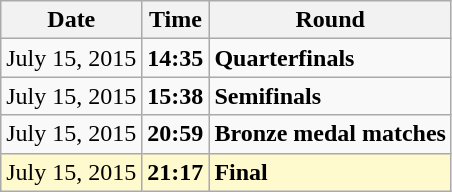<table class="wikitable">
<tr>
<th>Date</th>
<th>Time</th>
<th>Round</th>
</tr>
<tr>
<td>July 15, 2015</td>
<td><strong>14:35</strong></td>
<td><strong>Quarterfinals</strong></td>
</tr>
<tr>
<td>July 15, 2015</td>
<td><strong>15:38</strong></td>
<td><strong>Semifinals</strong></td>
</tr>
<tr>
<td>July 15, 2015</td>
<td><strong>20:59</strong></td>
<td><strong>Bronze medal matches</strong></td>
</tr>
<tr style=background:lemonchiffon>
<td>July 15, 2015</td>
<td><strong>21:17</strong></td>
<td><strong>Final</strong></td>
</tr>
</table>
